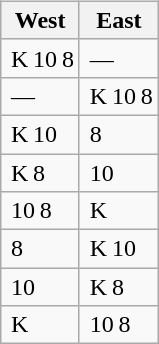<table class="wikitable" style="float:right; margin-left:15px; margin-top:5px;">
<tr>
<th width="50%">West</th>
<th width="50%">East</th>
</tr>
<tr>
<td> K 10 8</td>
<td> —</td>
</tr>
<tr>
<td> —</td>
<td> K 10 8</td>
</tr>
<tr>
<td> K 10</td>
<td> 8</td>
</tr>
<tr>
<td> K 8</td>
<td> 10</td>
</tr>
<tr>
<td> 10 8</td>
<td> K</td>
</tr>
<tr>
<td> 8</td>
<td> K 10</td>
</tr>
<tr>
<td> 10</td>
<td> K 8</td>
</tr>
<tr>
<td> K</td>
<td> 10 8</td>
</tr>
</table>
